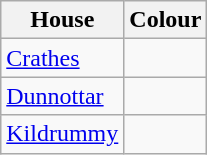<table class="wikitable">
<tr>
<th>House</th>
<th>Colour</th>
</tr>
<tr>
<td><a href='#'>Crathes</a></td>
<td></td>
</tr>
<tr>
<td><a href='#'>Dunnottar</a></td>
<td></td>
</tr>
<tr>
<td><a href='#'>Kildrummy</a></td>
<td></td>
</tr>
</table>
